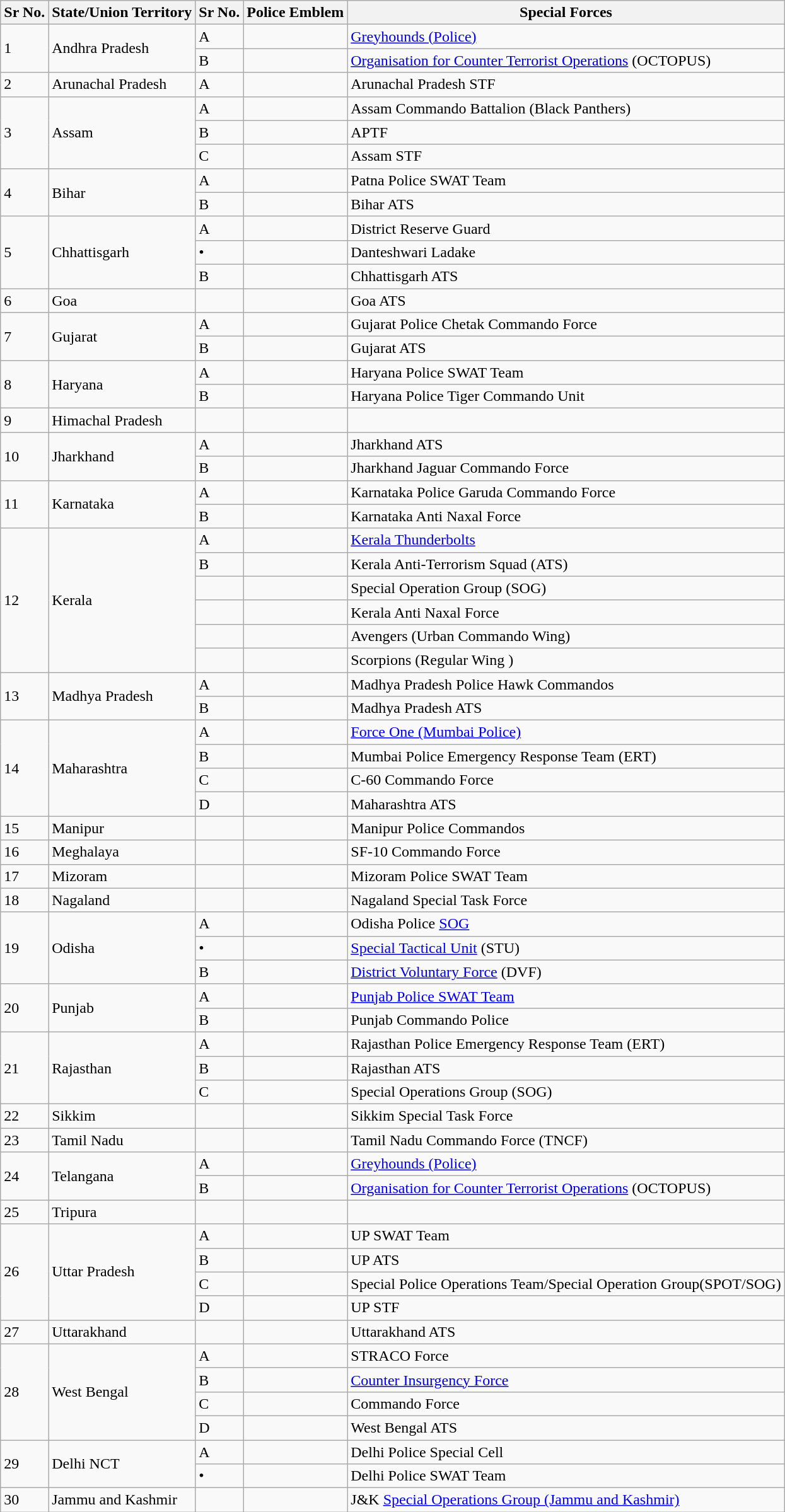<table class="wikitable">
<tr>
<th>Sr No.</th>
<th>State/Union Territory</th>
<th>Sr No.</th>
<th>Police Emblem</th>
<th>Special Forces</th>
</tr>
<tr>
<td rowspan="2">1</td>
<td rowspan="2">Andhra Pradesh</td>
<td>A</td>
<td></td>
<td><a href='#'>Greyhounds (Police)</a></td>
</tr>
<tr>
<td>B</td>
<td></td>
<td><a href='#'>Organisation for Counter Terrorist Operations</a> (OCTOPUS)</td>
</tr>
<tr>
<td>2</td>
<td>Arunachal Pradesh</td>
<td>A</td>
<td></td>
<td>Arunachal Pradesh STF</td>
</tr>
<tr>
<td rowspan="3">3</td>
<td rowspan="3">Assam</td>
<td>A</td>
<td></td>
<td>Assam Commando Battalion (Black Panthers)</td>
</tr>
<tr>
<td>B</td>
<td></td>
<td>APTF</td>
</tr>
<tr>
<td>C</td>
<td></td>
<td>Assam STF</td>
</tr>
<tr>
<td rowspan="2">4</td>
<td rowspan="2">Bihar</td>
<td>A</td>
<td></td>
<td>Patna Police SWAT Team</td>
</tr>
<tr>
<td>B</td>
<td></td>
<td>Bihar ATS</td>
</tr>
<tr>
<td rowspan="3">5</td>
<td rowspan="3">Chhattisgarh</td>
<td>A</td>
<td></td>
<td>District Reserve Guard</td>
</tr>
<tr>
<td>•</td>
<td></td>
<td>Danteshwari Ladake</td>
</tr>
<tr>
<td>B</td>
<td></td>
<td>Chhattisgarh ATS</td>
</tr>
<tr>
<td>6</td>
<td>Goa</td>
<td></td>
<td></td>
<td>Goa ATS</td>
</tr>
<tr>
<td rowspan="2">7</td>
<td rowspan="2">Gujarat</td>
<td>A</td>
<td></td>
<td>Gujarat Police Chetak Commando Force</td>
</tr>
<tr>
<td>B</td>
<td></td>
<td>Gujarat ATS</td>
</tr>
<tr>
<td rowspan="2">8</td>
<td rowspan="2">Haryana</td>
<td>A</td>
<td></td>
<td>Haryana Police SWAT Team</td>
</tr>
<tr>
<td>B</td>
<td></td>
<td>Haryana Police Tiger Commando Unit</td>
</tr>
<tr>
<td>9</td>
<td>Himachal Pradesh</td>
<td></td>
<td></td>
<td></td>
</tr>
<tr>
<td rowspan="2">10</td>
<td rowspan="2">Jharkhand</td>
<td>A</td>
<td></td>
<td>Jharkhand ATS</td>
</tr>
<tr>
<td>B</td>
<td></td>
<td>Jharkhand Jaguar Commando Force</td>
</tr>
<tr>
<td rowspan="2">11</td>
<td rowspan="2">Karnataka</td>
<td>A</td>
<td></td>
<td>Karnataka Police Garuda Commando Force</td>
</tr>
<tr>
<td>B</td>
<td></td>
<td>Karnataka Anti Naxal Force</td>
</tr>
<tr>
<td rowspan="6">12</td>
<td rowspan="6">Kerala</td>
<td>A</td>
<td></td>
<td><a href='#'>Kerala Thunderbolts</a></td>
</tr>
<tr>
<td>B</td>
<td></td>
<td>Kerala Anti-Terrorism Squad  (ATS)</td>
</tr>
<tr>
<td></td>
<td></td>
<td>Special Operation Group (SOG)</td>
</tr>
<tr>
<td></td>
<td></td>
<td>Kerala Anti Naxal Force</td>
</tr>
<tr>
<td></td>
<td></td>
<td>Avengers (Urban Commando Wing)</td>
</tr>
<tr>
<td></td>
<td></td>
<td>Scorpions (Regular Wing )</td>
</tr>
<tr>
<td rowspan="2">13</td>
<td rowspan="2">Madhya Pradesh</td>
<td>A</td>
<td></td>
<td>Madhya Pradesh Police Hawk Commandos</td>
</tr>
<tr>
<td>B</td>
<td></td>
<td>Madhya Pradesh ATS</td>
</tr>
<tr>
<td rowspan="4">14</td>
<td rowspan="4">Maharashtra</td>
<td>A</td>
<td></td>
<td><a href='#'>Force One (Mumbai Police)</a></td>
</tr>
<tr>
<td>B</td>
<td></td>
<td>Mumbai Police Emergency Response Team (ERT)</td>
</tr>
<tr>
<td>C</td>
<td></td>
<td>C-60 Commando Force</td>
</tr>
<tr>
<td>D</td>
<td></td>
<td>Maharashtra ATS</td>
</tr>
<tr>
<td>15</td>
<td>Manipur</td>
<td></td>
<td></td>
<td>Manipur Police Commandos</td>
</tr>
<tr>
<td>16</td>
<td>Meghalaya</td>
<td></td>
<td></td>
<td>SF-10 Commando Force</td>
</tr>
<tr>
<td>17</td>
<td>Mizoram</td>
<td></td>
<td></td>
<td>Mizoram Police SWAT Team</td>
</tr>
<tr>
<td>18</td>
<td>Nagaland</td>
<td></td>
<td></td>
<td>Nagaland Special Task Force</td>
</tr>
<tr>
<td rowspan="3">19</td>
<td rowspan="3">Odisha</td>
<td>A</td>
<td></td>
<td>Odisha Police <a href='#'>SOG</a></td>
</tr>
<tr>
<td>•</td>
<td></td>
<td><a href='#'>Special Tactical Unit</a> (STU)</td>
</tr>
<tr>
<td>B</td>
<td></td>
<td><a href='#'>District Voluntary Force</a> (DVF)</td>
</tr>
<tr>
<td rowspan="2">20</td>
<td rowspan="2">Punjab</td>
<td>A</td>
<td></td>
<td><a href='#'>Punjab Police SWAT Team</a></td>
</tr>
<tr>
<td>B</td>
<td></td>
<td>Punjab Commando Police</td>
</tr>
<tr>
<td rowspan="3">21</td>
<td rowspan="3">Rajasthan</td>
<td>A</td>
<td></td>
<td>Rajasthan Police Emergency Response Team (ERT)</td>
</tr>
<tr>
<td>B</td>
<td></td>
<td>Rajasthan ATS</td>
</tr>
<tr>
<td>C</td>
<td></td>
<td>Special Operations Group (SOG)</td>
</tr>
<tr>
<td>22</td>
<td>Sikkim</td>
<td></td>
<td></td>
<td>Sikkim Special Task Force</td>
</tr>
<tr>
<td>23</td>
<td>Tamil Nadu</td>
<td></td>
<td></td>
<td>Tamil Nadu Commando Force (TNCF)</td>
</tr>
<tr>
<td rowspan="2">24</td>
<td rowspan="2">Telangana</td>
<td>A</td>
<td></td>
<td><a href='#'>Greyhounds (Police)</a></td>
</tr>
<tr>
<td>B</td>
<td></td>
<td><a href='#'>Organisation for Counter Terrorist Operations</a> (OCTOPUS)</td>
</tr>
<tr>
<td>25</td>
<td>Tripura</td>
<td></td>
<td></td>
<td></td>
</tr>
<tr>
<td rowspan="4">26</td>
<td rowspan="4">Uttar Pradesh</td>
<td>A</td>
<td></td>
<td>UP SWAT Team</td>
</tr>
<tr>
<td>B</td>
<td></td>
<td>UP ATS</td>
</tr>
<tr>
<td>C</td>
<td></td>
<td>Special Police Operations Team/Special Operation Group(SPOT/SOG)</td>
</tr>
<tr>
<td>D</td>
<td></td>
<td>UP STF</td>
</tr>
<tr>
<td>27</td>
<td>Uttarakhand</td>
<td></td>
<td></td>
<td>Uttarakhand ATS</td>
</tr>
<tr>
<td rowspan="4">28</td>
<td rowspan="4">West Bengal</td>
<td>A</td>
<td></td>
<td>STRACO Force</td>
</tr>
<tr>
<td>B</td>
<td></td>
<td><a href='#'>Counter Insurgency Force</a></td>
</tr>
<tr>
<td>C</td>
<td></td>
<td>Commando Force</td>
</tr>
<tr>
<td>D</td>
<td></td>
<td>West Bengal ATS</td>
</tr>
<tr>
<td rowspan="2">29</td>
<td rowspan="2">Delhi NCT</td>
<td>A</td>
<td></td>
<td>Delhi Police Special Cell</td>
</tr>
<tr>
<td>•</td>
<td></td>
<td>Delhi Police SWAT Team</td>
</tr>
<tr>
<td>30</td>
<td>Jammu and Kashmir</td>
<td></td>
<td></td>
<td>J&K <a href='#'>Special Operations Group (Jammu and Kashmir)</a></td>
</tr>
</table>
